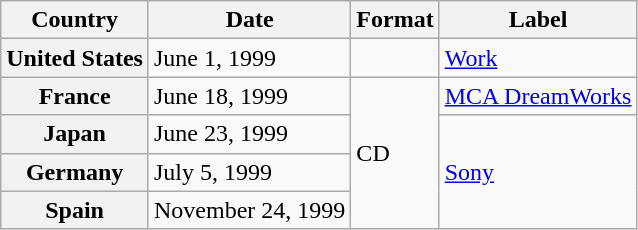<table class="wikitable plainrowheaders">
<tr>
<th scope="col">Country</th>
<th scope="col">Date</th>
<th scope="col">Format</th>
<th scope="col">Label</th>
</tr>
<tr>
<th scope="row">United States</th>
<td>June 1, 1999</td>
<td></td>
<td><a href='#'>Work</a></td>
</tr>
<tr>
<th scope="row">France</th>
<td>June 18, 1999</td>
<td rowspan="4">CD</td>
<td><a href='#'>MCA DreamWorks</a></td>
</tr>
<tr>
<th scope="row">Japan</th>
<td>June 23, 1999</td>
<td rowspan="3"><a href='#'>Sony</a></td>
</tr>
<tr>
<th scope="row">Germany</th>
<td>July 5, 1999</td>
</tr>
<tr>
<th scope="row">Spain</th>
<td>November 24, 1999</td>
</tr>
</table>
